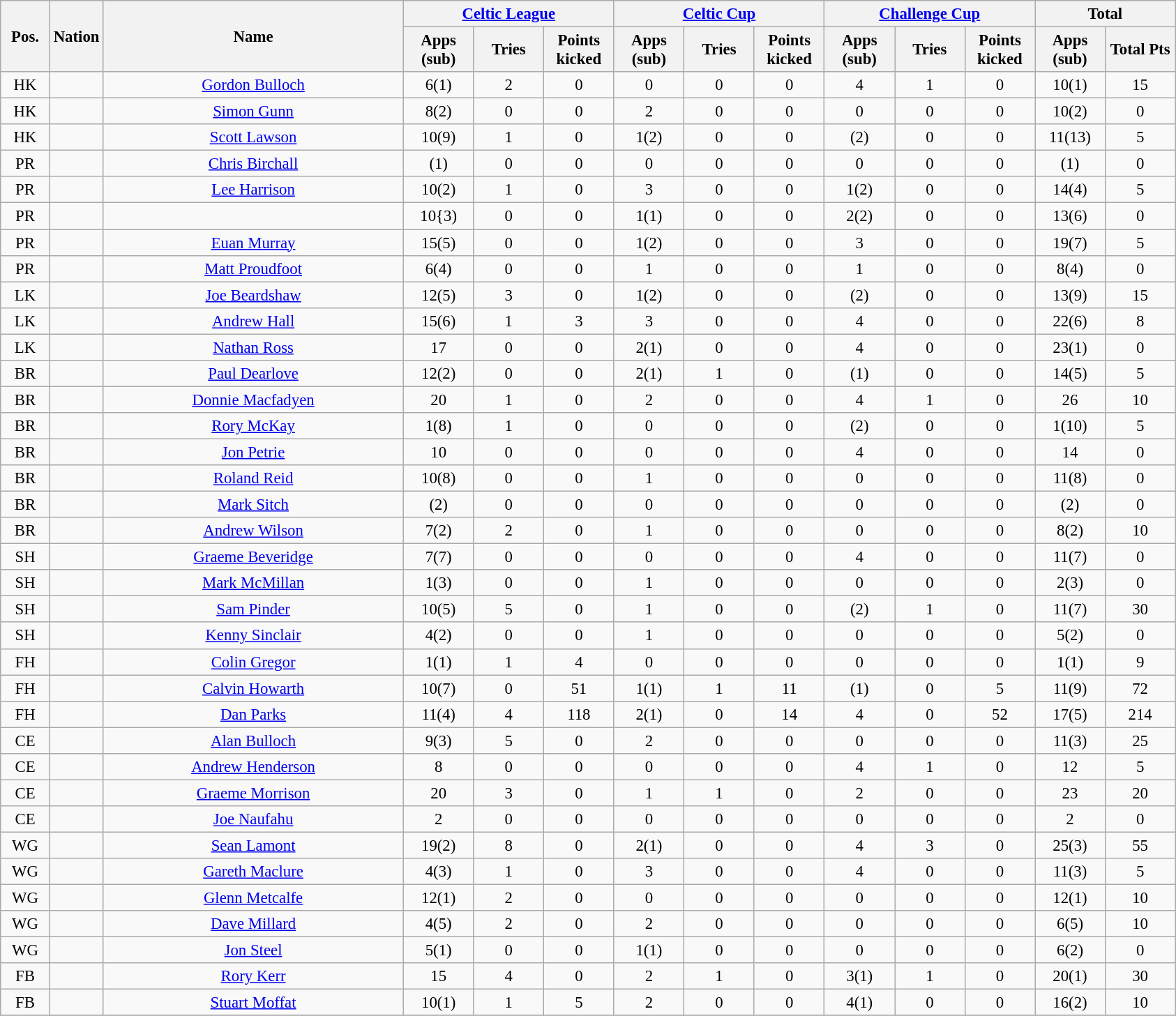<table class="wikitable" style="font-size: 95%; text-align: center;">
<tr>
<th rowspan=2 width=40>Pos.</th>
<th rowspan=2 width=40>Nation</th>
<th rowspan=2 width=280>Name</th>
<th colspan=3 width=130><a href='#'>Celtic League</a></th>
<th colspan=3 width=130><a href='#'>Celtic Cup</a></th>
<th colspan=3 width=130><a href='#'>Challenge Cup</a></th>
<th colspan=2>Total</th>
</tr>
<tr>
<th rowspan=1 style="width:60px;">Apps<br>(sub)</th>
<th rowspan=1 style="width:60px;">Tries</th>
<th rowspan=1 style="width:60px;">Points<br>kicked</th>
<th rowspan=1 style="width:60px;">Apps<br>(sub)</th>
<th rowspan=1 style="width:60px;">Tries</th>
<th rowspan=1 style="width:60px;">Points<br>kicked</th>
<th rowspan=1 style="width:60px;">Apps<br>(sub)</th>
<th rowspan=1 style="width:60px;">Tries</th>
<th rowspan=1 style="width:60px;">Points<br>kicked</th>
<th rowspan=1 style="width:60px;">Apps<br>(sub)</th>
<th rowspan=1 style="width:60px;">Total Pts</th>
</tr>
<tr>
<td>HK</td>
<td></td>
<td><a href='#'>Gordon Bulloch</a></td>
<td>6(1)</td>
<td>2</td>
<td>0</td>
<td>0</td>
<td>0</td>
<td>0</td>
<td>4</td>
<td>1</td>
<td>0</td>
<td>10(1)</td>
<td>15</td>
</tr>
<tr>
<td>HK</td>
<td></td>
<td><a href='#'>Simon Gunn</a></td>
<td>8(2)</td>
<td>0</td>
<td>0</td>
<td>2</td>
<td>0</td>
<td>0</td>
<td>0</td>
<td>0</td>
<td>0</td>
<td>10(2)</td>
<td>0</td>
</tr>
<tr>
<td>HK</td>
<td></td>
<td><a href='#'>Scott Lawson</a></td>
<td>10(9)</td>
<td>1</td>
<td>0</td>
<td>1(2)</td>
<td>0</td>
<td>0</td>
<td>(2)</td>
<td>0</td>
<td>0</td>
<td>11(13)</td>
<td>5</td>
</tr>
<tr>
<td>PR</td>
<td></td>
<td><a href='#'>Chris Birchall</a></td>
<td>(1)</td>
<td>0</td>
<td>0</td>
<td>0</td>
<td>0</td>
<td>0</td>
<td>0</td>
<td>0</td>
<td>0</td>
<td>(1)</td>
<td>0</td>
</tr>
<tr>
<td>PR</td>
<td></td>
<td><a href='#'>Lee Harrison</a></td>
<td>10(2)</td>
<td>1</td>
<td>0</td>
<td>3</td>
<td>0</td>
<td>0</td>
<td>1(2)</td>
<td>0</td>
<td>0</td>
<td>14(4)</td>
<td>5</td>
</tr>
<tr>
<td>PR</td>
<td></td>
<td></td>
<td>10{3)</td>
<td>0</td>
<td>0</td>
<td>1(1)</td>
<td>0</td>
<td>0</td>
<td>2(2)</td>
<td>0</td>
<td>0</td>
<td>13(6)</td>
<td>0</td>
</tr>
<tr>
<td>PR</td>
<td></td>
<td><a href='#'>Euan Murray</a></td>
<td>15(5)</td>
<td>0</td>
<td>0</td>
<td>1(2)</td>
<td>0</td>
<td>0</td>
<td>3</td>
<td>0</td>
<td>0</td>
<td>19(7)</td>
<td>5</td>
</tr>
<tr>
<td>PR</td>
<td></td>
<td><a href='#'>Matt Proudfoot</a></td>
<td>6(4)</td>
<td>0</td>
<td>0</td>
<td>1</td>
<td>0</td>
<td>0</td>
<td>1</td>
<td>0</td>
<td>0</td>
<td>8(4)</td>
<td>0</td>
</tr>
<tr>
<td>LK</td>
<td></td>
<td><a href='#'>Joe Beardshaw</a></td>
<td>12(5)</td>
<td>3</td>
<td>0</td>
<td>1(2)</td>
<td>0</td>
<td>0</td>
<td>(2)</td>
<td>0</td>
<td>0</td>
<td>13(9)</td>
<td>15</td>
</tr>
<tr>
<td>LK</td>
<td></td>
<td><a href='#'>Andrew Hall</a></td>
<td>15(6)</td>
<td>1</td>
<td>3</td>
<td>3</td>
<td>0</td>
<td>0</td>
<td>4</td>
<td>0</td>
<td>0</td>
<td>22(6)</td>
<td>8</td>
</tr>
<tr>
<td>LK</td>
<td></td>
<td><a href='#'>Nathan Ross</a></td>
<td>17</td>
<td>0</td>
<td>0</td>
<td>2(1)</td>
<td>0</td>
<td>0</td>
<td>4</td>
<td>0</td>
<td>0</td>
<td>23(1)</td>
<td>0</td>
</tr>
<tr>
<td>BR</td>
<td></td>
<td><a href='#'>Paul Dearlove</a></td>
<td>12(2)</td>
<td>0</td>
<td>0</td>
<td>2(1)</td>
<td>1</td>
<td>0</td>
<td>(1)</td>
<td>0</td>
<td>0</td>
<td>14(5)</td>
<td>5</td>
</tr>
<tr>
<td>BR</td>
<td></td>
<td><a href='#'>Donnie Macfadyen</a></td>
<td>20</td>
<td>1</td>
<td>0</td>
<td>2</td>
<td>0</td>
<td>0</td>
<td>4</td>
<td>1</td>
<td>0</td>
<td>26</td>
<td>10</td>
</tr>
<tr>
<td>BR</td>
<td></td>
<td><a href='#'>Rory McKay</a></td>
<td>1(8)</td>
<td>1</td>
<td>0</td>
<td>0</td>
<td>0</td>
<td>0</td>
<td>(2)</td>
<td>0</td>
<td>0</td>
<td>1(10)</td>
<td>5</td>
</tr>
<tr>
<td>BR</td>
<td></td>
<td><a href='#'>Jon Petrie</a></td>
<td>10</td>
<td>0</td>
<td>0</td>
<td>0</td>
<td>0</td>
<td>0</td>
<td>4</td>
<td>0</td>
<td>0</td>
<td>14</td>
<td>0</td>
</tr>
<tr>
<td>BR</td>
<td></td>
<td><a href='#'>Roland Reid</a></td>
<td>10(8)</td>
<td>0</td>
<td>0</td>
<td>1</td>
<td>0</td>
<td>0</td>
<td>0</td>
<td>0</td>
<td>0</td>
<td>11(8)</td>
<td>0</td>
</tr>
<tr>
<td>BR</td>
<td></td>
<td><a href='#'>Mark Sitch</a></td>
<td>(2)</td>
<td>0</td>
<td>0</td>
<td>0</td>
<td>0</td>
<td>0</td>
<td>0</td>
<td>0</td>
<td>0</td>
<td>(2)</td>
<td>0</td>
</tr>
<tr>
<td>BR</td>
<td></td>
<td><a href='#'>Andrew Wilson</a></td>
<td>7(2)</td>
<td>2</td>
<td>0</td>
<td>1</td>
<td>0</td>
<td>0</td>
<td>0</td>
<td>0</td>
<td>0</td>
<td>8(2)</td>
<td>10</td>
</tr>
<tr>
<td>SH</td>
<td></td>
<td><a href='#'>Graeme Beveridge</a></td>
<td>7(7)</td>
<td>0</td>
<td>0</td>
<td>0</td>
<td>0</td>
<td>0</td>
<td>4</td>
<td>0</td>
<td>0</td>
<td>11(7)</td>
<td>0</td>
</tr>
<tr>
<td>SH</td>
<td></td>
<td><a href='#'>Mark McMillan</a></td>
<td>1(3)</td>
<td>0</td>
<td>0</td>
<td>1</td>
<td>0</td>
<td>0</td>
<td>0</td>
<td>0</td>
<td>0</td>
<td>2(3)</td>
<td>0</td>
</tr>
<tr>
<td>SH</td>
<td></td>
<td><a href='#'>Sam Pinder</a></td>
<td>10(5)</td>
<td>5</td>
<td>0</td>
<td>1</td>
<td>0</td>
<td>0</td>
<td>(2)</td>
<td>1</td>
<td>0</td>
<td>11(7)</td>
<td>30</td>
</tr>
<tr>
<td>SH</td>
<td></td>
<td><a href='#'>Kenny Sinclair</a></td>
<td>4(2)</td>
<td>0</td>
<td>0</td>
<td>1</td>
<td>0</td>
<td>0</td>
<td>0</td>
<td>0</td>
<td>0</td>
<td>5(2)</td>
<td>0</td>
</tr>
<tr>
<td>FH</td>
<td></td>
<td><a href='#'>Colin Gregor</a></td>
<td>1(1)</td>
<td>1</td>
<td>4</td>
<td>0</td>
<td>0</td>
<td>0</td>
<td>0</td>
<td>0</td>
<td>0</td>
<td>1(1)</td>
<td>9</td>
</tr>
<tr>
<td>FH</td>
<td></td>
<td><a href='#'>Calvin Howarth</a></td>
<td>10(7)</td>
<td>0</td>
<td>51</td>
<td>1(1)</td>
<td>1</td>
<td>11</td>
<td>(1)</td>
<td>0</td>
<td>5</td>
<td>11(9)</td>
<td>72</td>
</tr>
<tr>
<td>FH</td>
<td></td>
<td><a href='#'>Dan Parks</a></td>
<td>11(4)</td>
<td>4</td>
<td>118</td>
<td>2(1)</td>
<td>0</td>
<td>14</td>
<td>4</td>
<td>0</td>
<td>52</td>
<td>17(5)</td>
<td>214</td>
</tr>
<tr>
<td>CE</td>
<td></td>
<td><a href='#'>Alan Bulloch</a></td>
<td>9(3)</td>
<td>5</td>
<td>0</td>
<td>2</td>
<td>0</td>
<td>0</td>
<td>0</td>
<td>0</td>
<td>0</td>
<td>11(3)</td>
<td>25</td>
</tr>
<tr>
<td>CE</td>
<td></td>
<td><a href='#'>Andrew Henderson</a></td>
<td>8</td>
<td>0</td>
<td>0</td>
<td>0</td>
<td>0</td>
<td>0</td>
<td>4</td>
<td>1</td>
<td>0</td>
<td>12</td>
<td>5</td>
</tr>
<tr>
<td>CE</td>
<td></td>
<td><a href='#'>Graeme Morrison</a></td>
<td>20</td>
<td>3</td>
<td>0</td>
<td>1</td>
<td>1</td>
<td>0</td>
<td>2</td>
<td>0</td>
<td>0</td>
<td>23</td>
<td>20</td>
</tr>
<tr>
<td>CE</td>
<td></td>
<td><a href='#'>Joe Naufahu</a></td>
<td>2</td>
<td>0</td>
<td>0</td>
<td>0</td>
<td>0</td>
<td>0</td>
<td>0</td>
<td>0</td>
<td>0</td>
<td>2</td>
<td>0</td>
</tr>
<tr>
<td>WG</td>
<td></td>
<td><a href='#'>Sean Lamont</a></td>
<td>19(2)</td>
<td>8</td>
<td>0</td>
<td>2(1)</td>
<td>0</td>
<td>0</td>
<td>4</td>
<td>3</td>
<td>0</td>
<td>25(3)</td>
<td>55</td>
</tr>
<tr>
<td>WG</td>
<td></td>
<td><a href='#'>Gareth Maclure</a></td>
<td>4(3)</td>
<td>1</td>
<td>0</td>
<td>3</td>
<td>0</td>
<td>0</td>
<td>4</td>
<td>0</td>
<td>0</td>
<td>11(3)</td>
<td>5</td>
</tr>
<tr>
<td>WG</td>
<td></td>
<td><a href='#'>Glenn Metcalfe</a></td>
<td>12(1)</td>
<td>2</td>
<td>0</td>
<td>0</td>
<td>0</td>
<td>0</td>
<td>0</td>
<td>0</td>
<td>0</td>
<td>12(1)</td>
<td>10</td>
</tr>
<tr>
<td>WG</td>
<td></td>
<td><a href='#'>Dave Millard</a></td>
<td>4(5)</td>
<td>2</td>
<td>0</td>
<td>2</td>
<td>0</td>
<td>0</td>
<td>0</td>
<td>0</td>
<td>0</td>
<td>6(5)</td>
<td>10</td>
</tr>
<tr>
<td>WG</td>
<td></td>
<td><a href='#'>Jon Steel</a></td>
<td>5(1)</td>
<td>0</td>
<td>0</td>
<td>1(1)</td>
<td>0</td>
<td>0</td>
<td>0</td>
<td>0</td>
<td>0</td>
<td>6(2)</td>
<td>0</td>
</tr>
<tr>
<td>FB</td>
<td></td>
<td><a href='#'>Rory Kerr</a></td>
<td>15</td>
<td>4</td>
<td>0</td>
<td>2</td>
<td>1</td>
<td>0</td>
<td>3(1)</td>
<td>1</td>
<td>0</td>
<td>20(1)</td>
<td>30</td>
</tr>
<tr>
<td>FB</td>
<td></td>
<td><a href='#'>Stuart Moffat</a></td>
<td>10(1)</td>
<td>1</td>
<td>5</td>
<td>2</td>
<td>0</td>
<td>0</td>
<td>4(1)</td>
<td>0</td>
<td>0</td>
<td>16(2)</td>
<td>10</td>
</tr>
<tr>
</tr>
</table>
